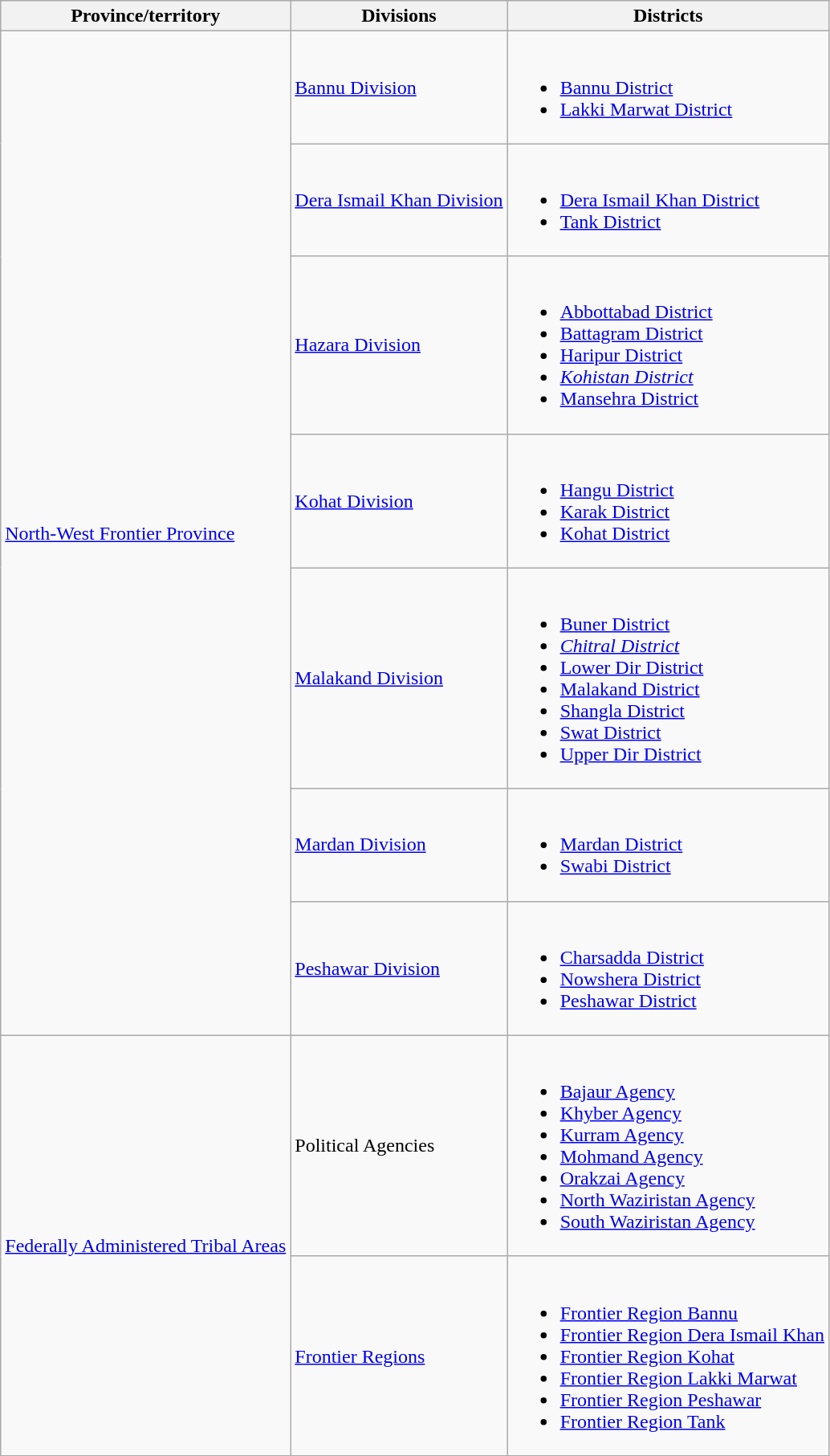<table class="wikitable sortable">
<tr>
<th>Province/territory</th>
<th>Divisions</th>
<th>Districts</th>
</tr>
<tr>
<td rowspan="7"><a href='#'>North-West Frontier Province</a></td>
<td><a href='#'>Bannu Division</a></td>
<td><br><ul><li><a href='#'>Bannu District</a></li><li><a href='#'>Lakki Marwat District</a></li></ul></td>
</tr>
<tr>
<td><a href='#'>Dera Ismail Khan Division</a></td>
<td><br><ul><li><a href='#'>Dera Ismail Khan District</a></li><li><a href='#'>Tank District</a></li></ul></td>
</tr>
<tr>
<td><a href='#'>Hazara Division</a></td>
<td><br><ul><li><a href='#'>Abbottabad District</a></li><li><a href='#'>Battagram District</a></li><li><a href='#'>Haripur District</a></li><li><em><a href='#'>Kohistan District</a></em></li><li><a href='#'>Mansehra District</a></li></ul></td>
</tr>
<tr>
<td><a href='#'>Kohat Division</a></td>
<td><br><ul><li><a href='#'>Hangu District</a></li><li><a href='#'>Karak District</a></li><li><a href='#'>Kohat District</a></li></ul></td>
</tr>
<tr>
<td><a href='#'>Malakand Division</a></td>
<td><br><ul><li><a href='#'>Buner District</a></li><li><em><a href='#'>Chitral District</a></em></li><li><a href='#'>Lower Dir District</a></li><li><a href='#'>Malakand District</a></li><li><a href='#'>Shangla District</a></li><li><a href='#'>Swat District</a></li><li><a href='#'>Upper Dir District</a></li></ul></td>
</tr>
<tr>
<td><a href='#'>Mardan Division</a></td>
<td><br><ul><li><a href='#'>Mardan District</a></li><li><a href='#'>Swabi District</a></li></ul></td>
</tr>
<tr>
<td><a href='#'>Peshawar Division</a></td>
<td><br><ul><li><a href='#'>Charsadda District</a></li><li><a href='#'>Nowshera District</a></li><li><a href='#'>Peshawar District</a></li></ul></td>
</tr>
<tr>
<td rowspan="2"><a href='#'>Federally Administered Tribal Areas</a></td>
<td>Political Agencies</td>
<td><br><ul><li><a href='#'>Bajaur Agency</a></li><li><a href='#'>Khyber Agency</a></li><li><a href='#'>Kurram Agency</a></li><li><a href='#'>Mohmand Agency</a></li><li><a href='#'>Orakzai Agency</a></li><li><a href='#'>North Waziristan Agency</a></li><li><a href='#'>South Waziristan Agency</a></li></ul></td>
</tr>
<tr>
<td><a href='#'>Frontier Regions</a></td>
<td><br><ul><li><a href='#'>Frontier Region Bannu</a></li><li><a href='#'>Frontier Region Dera Ismail Khan</a></li><li><a href='#'>Frontier Region Kohat</a></li><li><a href='#'>Frontier Region Lakki Marwat</a></li><li><a href='#'>Frontier Region Peshawar</a></li><li><a href='#'>Frontier Region Tank</a></li></ul></td>
</tr>
</table>
